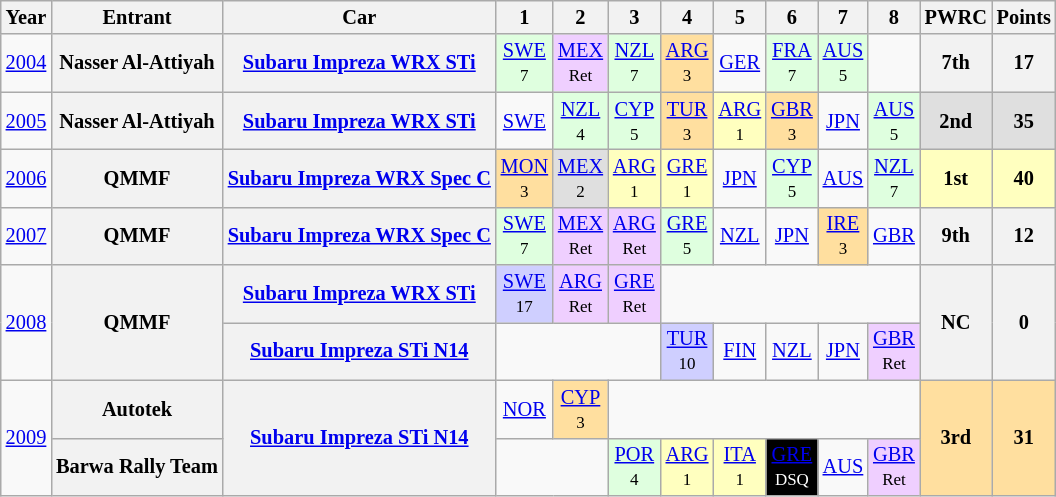<table class="wikitable" style="text-align:center; font-size:85%;">
<tr>
<th>Year</th>
<th>Entrant</th>
<th>Car</th>
<th>1</th>
<th>2</th>
<th>3</th>
<th>4</th>
<th>5</th>
<th>6</th>
<th>7</th>
<th>8</th>
<th>PWRC</th>
<th>Points</th>
</tr>
<tr>
<td><a href='#'>2004</a></td>
<th nowrap>Nasser Al-Attiyah</th>
<th nowrap><a href='#'>Subaru Impreza WRX STi</a></th>
<td style="background:#dfffdf;"><a href='#'>SWE</a><br><small>7</small></td>
<td style="background:#efcfff;"><a href='#'>MEX</a><br><small>Ret</small></td>
<td style="background:#dfffdf;"><a href='#'>NZL</a><br><small>7</small></td>
<td style="background:#ffdf9f;"><a href='#'>ARG</a><br><small>3</small></td>
<td><a href='#'>GER</a></td>
<td style="background:#dfffdf;"><a href='#'>FRA</a><br><small>7</small></td>
<td style="background:#dfffdf;"><a href='#'>AUS</a><br><small>5</small></td>
<td></td>
<th>7th</th>
<th>17</th>
</tr>
<tr>
<td><a href='#'>2005</a></td>
<th nowrap>Nasser Al-Attiyah</th>
<th nowrap><a href='#'>Subaru Impreza WRX STi</a></th>
<td><a href='#'>SWE</a></td>
<td style="background:#dfffdf;"><a href='#'>NZL</a><br><small>4</small></td>
<td style="background:#dfffdf;"><a href='#'>CYP</a><br><small>5</small></td>
<td style="background:#ffdf9f;"><a href='#'>TUR</a><br><small>3</small></td>
<td style="background:#ffffbf;"><a href='#'>ARG</a><br><small>1</small></td>
<td style="background:#ffdf9f;"><a href='#'>GBR</a><br><small>3</small></td>
<td><a href='#'>JPN</a></td>
<td style="background:#dfffdf;"><a href='#'>AUS</a><br><small>5</small></td>
<td style="background:#dfdfdf;"><strong>2nd</strong></td>
<td style="background:#dfdfdf;"><strong>35</strong></td>
</tr>
<tr>
<td><a href='#'>2006</a></td>
<th nowrap>QMMF</th>
<th nowrap><a href='#'>Subaru Impreza WRX Spec C</a></th>
<td style="background:#ffdf9f;"><a href='#'>MON</a><br><small>3</small></td>
<td style="background:#dfdfdf;"><a href='#'>MEX</a><br><small>2</small></td>
<td style="background:#ffffbf;"><a href='#'>ARG</a><br><small>1</small></td>
<td style="background:#ffffbf;"><a href='#'>GRE</a><br><small>1</small></td>
<td><a href='#'>JPN</a></td>
<td style="background:#dfffdf;"><a href='#'>CYP</a><br><small>5</small></td>
<td><a href='#'>AUS</a></td>
<td style="background:#dfffdf;"><a href='#'>NZL</a><br><small>7</small></td>
<td style="background:#ffffbf;"><strong>1st</strong></td>
<td style="background:#ffffbf;"><strong>40</strong></td>
</tr>
<tr>
<td><a href='#'>2007</a></td>
<th nowrap>QMMF</th>
<th nowrap><a href='#'>Subaru Impreza WRX Spec C</a></th>
<td style="background:#dfffdf;"><a href='#'>SWE</a><br><small>7</small></td>
<td style="background:#efcfff;"><a href='#'>MEX</a><br><small>Ret</small></td>
<td style="background:#efcfff;"><a href='#'>ARG</a><br><small>Ret</small></td>
<td style="background:#dfffdf;"><a href='#'>GRE</a><br><small>5</small></td>
<td><a href='#'>NZL</a></td>
<td><a href='#'>JPN</a></td>
<td style="background:#ffdf9f;"><a href='#'>IRE</a><br><small>3</small></td>
<td><a href='#'>GBR</a></td>
<th>9th</th>
<th>12</th>
</tr>
<tr>
<td rowspan=2><a href='#'>2008</a></td>
<th rowspan=2 nowrap>QMMF</th>
<th nowrap><a href='#'>Subaru Impreza WRX STi</a></th>
<td style="background:#cfcfff;"><a href='#'>SWE</a><br><small>17</small></td>
<td style="background:#efcfff;"><a href='#'>ARG</a><br><small>Ret</small></td>
<td style="background:#efcfff;"><a href='#'>GRE</a><br><small>Ret</small></td>
<td colspan=5></td>
<th rowspan=2>NC</th>
<th rowspan=2>0</th>
</tr>
<tr>
<th nowrap><a href='#'>Subaru Impreza STi N14</a></th>
<td colspan=3></td>
<td style="background:#cfcfff;"><a href='#'>TUR</a><br><small>10</small></td>
<td><a href='#'>FIN</a></td>
<td><a href='#'>NZL</a></td>
<td><a href='#'>JPN</a></td>
<td style="background:#efcfff;"><a href='#'>GBR</a><br><small>Ret</small></td>
</tr>
<tr>
<td rowspan=2><a href='#'>2009</a></td>
<th nowrap>Autotek</th>
<th rowspan=2 nowrap><a href='#'>Subaru Impreza STi N14</a></th>
<td><a href='#'>NOR</a></td>
<td style="background:#ffdf9f;"><a href='#'>CYP</a><br><small>3</small></td>
<td colspan=6></td>
<td style="background:#ffdf9f;" rowspan="2"><strong>3rd</strong></td>
<td style="background:#ffdf9f;" rowspan="2"><strong>31</strong></td>
</tr>
<tr>
<th nowrap>Barwa Rally Team</th>
<td colspan=2></td>
<td style="background:#dfffdf;"><a href='#'>POR</a><br><small>4</small></td>
<td style="background:#ffffbf;"><a href='#'>ARG</a><br><small>1</small></td>
<td style="background:#ffffbf;"><a href='#'>ITA</a><br><small>1</small></td>
<td style="background:#000; color:white;"><a href='#'><span>GRE</span></a><br><small>DSQ</small></td>
<td><a href='#'>AUS</a></td>
<td style="background:#efcfff;"><a href='#'>GBR</a><br><small>Ret</small></td>
</tr>
</table>
